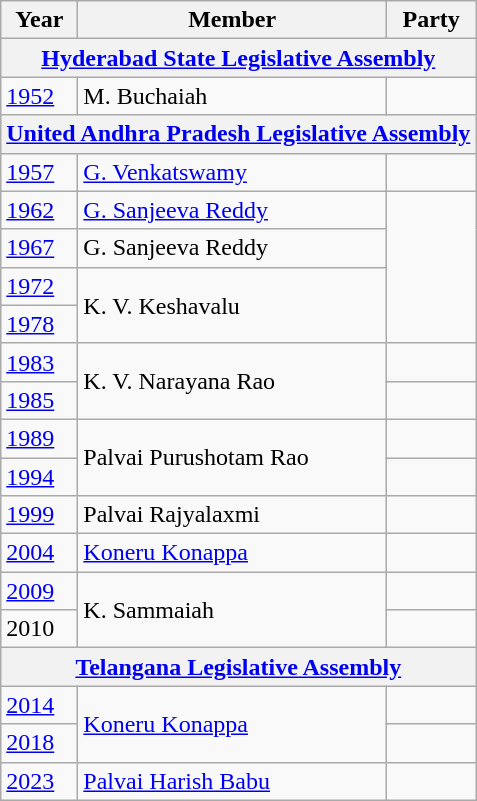<table class="wikitable sortable">
<tr>
<th>Year</th>
<th>Member</th>
<th colspan=2>Party</th>
</tr>
<tr>
<th colspan=4><a href='#'>Hyderabad State Legislative Assembly</a></th>
</tr>
<tr>
<td><a href='#'>1952</a></td>
<td>M. Buchaiah</td>
<td></td>
</tr>
<tr>
<th colspan=4><a href='#'>United Andhra Pradesh Legislative Assembly</a></th>
</tr>
<tr>
<td><a href='#'>1957</a></td>
<td><a href='#'>G. Venkatswamy</a></td>
<td></td>
</tr>
<tr>
<td><a href='#'>1962</a></td>
<td><a href='#'>G. Sanjeeva Reddy</a></td>
</tr>
<tr>
<td><a href='#'>1967</a></td>
<td>G. Sanjeeva Reddy</td>
</tr>
<tr>
<td><a href='#'>1972</a></td>
<td rowspan="2">K. V. Keshavalu</td>
</tr>
<tr>
<td><a href='#'>1978</a></td>
</tr>
<tr>
<td><a href='#'>1983</a></td>
<td rowspan="2">K. V. Narayana Rao</td>
<td></td>
</tr>
<tr>
<td><a href='#'>1985</a></td>
</tr>
<tr>
<td><a href='#'>1989</a></td>
<td rowspan="2">Palvai Purushotam Rao</td>
<td></td>
</tr>
<tr>
<td><a href='#'>1994</a></td>
</tr>
<tr>
<td><a href='#'>1999</a></td>
<td>Palvai Rajyalaxmi</td>
<td></td>
</tr>
<tr>
<td><a href='#'>2004</a></td>
<td><a href='#'>Koneru Konappa</a></td>
<td></td>
</tr>
<tr>
<td><a href='#'>2009</a></td>
<td rowspan="2">K. Sammaiah</td>
<td></td>
</tr>
<tr>
<td>2010</td>
</tr>
<tr>
<th colspan=4><a href='#'>Telangana Legislative Assembly</a></th>
</tr>
<tr>
<td><a href='#'>2014</a></td>
<td rowspan="2"><a href='#'>Koneru Konappa</a></td>
<td></td>
</tr>
<tr>
<td><a href='#'>2018</a></td>
<td></td>
</tr>
<tr>
<td><a href='#'>2023</a></td>
<td><a href='#'>Palvai Harish Babu</a></td>
<td></td>
</tr>
</table>
